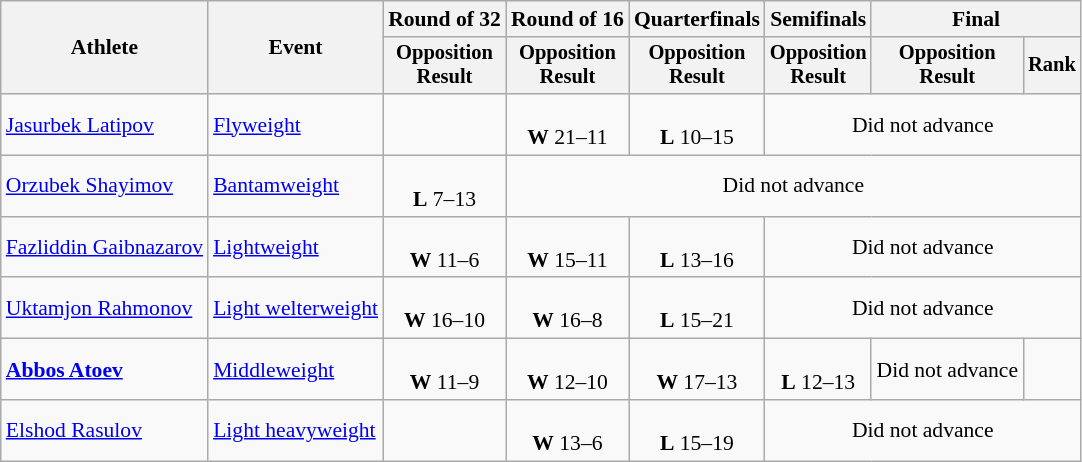<table class="wikitable" style="font-size:90%">
<tr>
<th rowspan="2">Athlete</th>
<th rowspan="2">Event</th>
<th>Round of 32</th>
<th>Round of 16</th>
<th>Quarterfinals</th>
<th>Semifinals</th>
<th colspan=2>Final</th>
</tr>
<tr style="font-size:95%">
<th>Opposition<br>Result</th>
<th>Opposition<br>Result</th>
<th>Opposition<br>Result</th>
<th>Opposition<br>Result</th>
<th>Opposition<br>Result</th>
<th>Rank</th>
</tr>
<tr align=center>
<td align=left><a href='#'>Jasurbek Latipov</a></td>
<td align=left><a href='#'>Flyweight</a></td>
<td></td>
<td><br><strong>W</strong> 21–11</td>
<td><br><strong>L</strong> 10–15</td>
<td colspan=3>Did not advance</td>
</tr>
<tr align=center>
<td align=left><a href='#'>Orzubek Shayimov</a></td>
<td align=left><a href='#'>Bantamweight</a></td>
<td><br><strong>L</strong> 7–13</td>
<td colspan=5>Did not advance</td>
</tr>
<tr align=center>
<td align=left><a href='#'>Fazliddin Gaibnazarov</a></td>
<td align=left><a href='#'>Lightweight</a></td>
<td><br><strong>W</strong> 11–6</td>
<td><br><strong>W</strong> 15–11</td>
<td><br><strong>L</strong> 13–16</td>
<td colspan=3>Did not advance</td>
</tr>
<tr align=center>
<td align=left><a href='#'>Uktamjon Rahmonov</a></td>
<td align=left><a href='#'>Light welterweight</a></td>
<td><br><strong>W</strong> 16–10</td>
<td><br><strong>W</strong> 16–8</td>
<td><br><strong>L</strong> 15–21</td>
<td colspan=3>Did not advance</td>
</tr>
<tr align=center>
<td align=left><strong><a href='#'>Abbos Atoev</a></strong></td>
<td align=left><a href='#'>Middleweight</a></td>
<td><br><strong>W</strong> 11–9</td>
<td><br><strong>W</strong> 12–10</td>
<td><br><strong>W</strong> 17–13</td>
<td><br><strong>L</strong> 12–13</td>
<td>Did not advance</td>
<td></td>
</tr>
<tr align=center>
<td align=left><a href='#'>Elshod Rasulov</a></td>
<td align=left><a href='#'>Light heavyweight</a></td>
<td></td>
<td><br><strong>W</strong> 13–6</td>
<td><br><strong>L</strong> 15–19</td>
<td colspan=3>Did not advance</td>
</tr>
</table>
